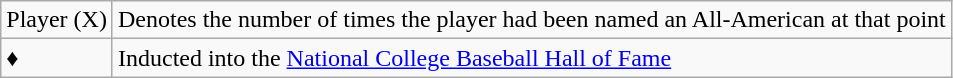<table class="wikitable">
<tr>
<td>Player (X)</td>
<td>Denotes the number of times the player had been named an All-American at that point</td>
</tr>
<tr>
<td>♦</td>
<td>Inducted into the <a href='#'>National College Baseball Hall of Fame</a></td>
</tr>
</table>
